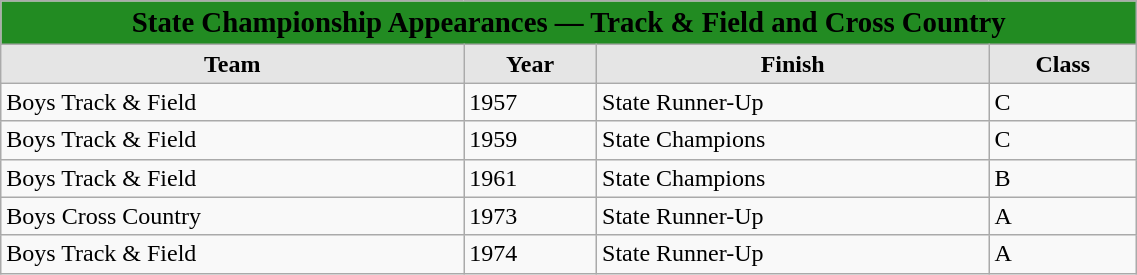<table class="wikitable" width=60%>
<tr>
<td colspan = 6 align=center bgcolor="#228b22"><span><big><strong>State Championship Appearances — Track & Field and Cross Country</strong></big></span></td>
</tr>
<tr>
<td align = center bgcolor="#e5e5e5"><strong>Team</strong></td>
<td colspan = 1 align=center bgcolor="#e5e5e5"><strong>Year</strong></td>
<td colspan = 1 align=center bgcolor="#e5e5e5"><strong>Finish</strong></td>
<td colspan = 1 align=center bgcolor="#e5e5e5"><strong>Class</strong></td>
</tr>
<tr>
<td>Boys Track & Field</td>
<td>1957</td>
<td>State Runner-Up</td>
<td>C</td>
</tr>
<tr>
<td>Boys Track & Field</td>
<td>1959</td>
<td>State Champions</td>
<td>C</td>
</tr>
<tr>
<td>Boys Track & Field</td>
<td>1961</td>
<td>State Champions</td>
<td>B</td>
</tr>
<tr>
<td>Boys Cross Country</td>
<td>1973</td>
<td>State Runner-Up</td>
<td>A</td>
</tr>
<tr>
<td>Boys Track & Field</td>
<td>1974</td>
<td>State Runner-Up</td>
<td>A</td>
</tr>
</table>
